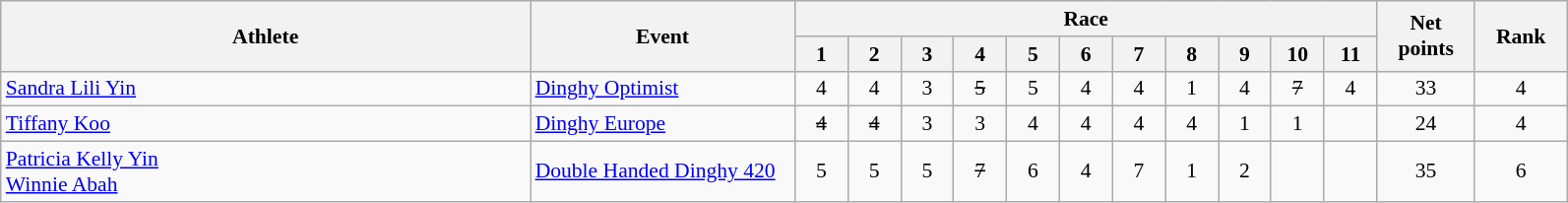<table class="wikitable" width="84%" style="text-align:center; font-size:90%">
<tr>
<th rowspan="2" width="20%">Athlete</th>
<th rowspan="2" width="10%">Event</th>
<th colspan="11" width="48%">Race</th>
<th rowspan="2" width="3%">Net points</th>
<th rowspan="2" width="3%">Rank</th>
</tr>
<tr>
<th width="2%">1</th>
<th width="2%">2</th>
<th width="2%">3</th>
<th width="2%">4</th>
<th width="2%">5</th>
<th width="2%">6</th>
<th width="2%">7</th>
<th width="2%">8</th>
<th width="2%">9</th>
<th width="2%">10</th>
<th width="2%">11</th>
</tr>
<tr>
<td align="left"><a href='#'>Sandra Lili Yin</a></td>
<td align="left"><a href='#'>Dinghy Optimist</a></td>
<td>4</td>
<td>4</td>
<td>3</td>
<td><s>5</s></td>
<td>5</td>
<td>4</td>
<td>4</td>
<td>1</td>
<td>4</td>
<td><s>7</s></td>
<td>4</td>
<td>33</td>
<td>4</td>
</tr>
<tr>
<td align="left"><a href='#'>Tiffany Koo</a></td>
<td align="left"><a href='#'>Dinghy Europe</a></td>
<td><s>4</s></td>
<td><s>4</s></td>
<td>3</td>
<td>3</td>
<td>4</td>
<td>4</td>
<td>4</td>
<td>4</td>
<td>1</td>
<td>1</td>
<td></td>
<td>24</td>
<td>4</td>
</tr>
<tr>
<td align="left"><a href='#'>Patricia Kelly Yin</a><br><a href='#'>Winnie Abah</a></td>
<td align="left"><a href='#'>Double Handed Dinghy 420</a></td>
<td>5</td>
<td>5</td>
<td>5</td>
<td><s>7</s></td>
<td>6</td>
<td>4</td>
<td>7</td>
<td>1</td>
<td>2</td>
<td></td>
<td></td>
<td>35</td>
<td>6</td>
</tr>
</table>
